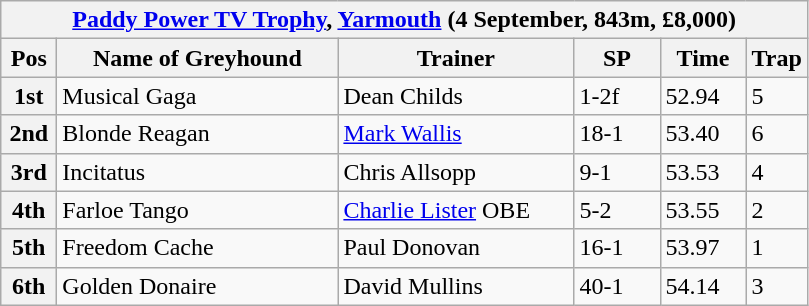<table class="wikitable">
<tr>
<th colspan="6"><a href='#'>Paddy Power TV Trophy</a>, <a href='#'>Yarmouth</a> (4 September, 843m, £8,000)</th>
</tr>
<tr>
<th width=30>Pos</th>
<th width=180>Name of Greyhound</th>
<th width=150>Trainer</th>
<th width=50>SP</th>
<th width=50>Time</th>
<th width=30>Trap</th>
</tr>
<tr>
<th>1st</th>
<td>Musical Gaga</td>
<td>Dean Childs</td>
<td>1-2f</td>
<td>52.94</td>
<td>5</td>
</tr>
<tr>
<th>2nd</th>
<td>Blonde Reagan</td>
<td><a href='#'>Mark Wallis</a></td>
<td>18-1</td>
<td>53.40</td>
<td>6</td>
</tr>
<tr>
<th>3rd</th>
<td>Incitatus</td>
<td>Chris Allsopp</td>
<td>9-1</td>
<td>53.53</td>
<td>4</td>
</tr>
<tr>
<th>4th</th>
<td>Farloe Tango</td>
<td><a href='#'>Charlie Lister</a> OBE</td>
<td>5-2</td>
<td>53.55</td>
<td>2</td>
</tr>
<tr>
<th>5th</th>
<td>Freedom Cache</td>
<td>Paul Donovan</td>
<td>16-1</td>
<td>53.97</td>
<td>1</td>
</tr>
<tr>
<th>6th</th>
<td>Golden Donaire</td>
<td>David Mullins</td>
<td>40-1</td>
<td>54.14</td>
<td>3</td>
</tr>
</table>
